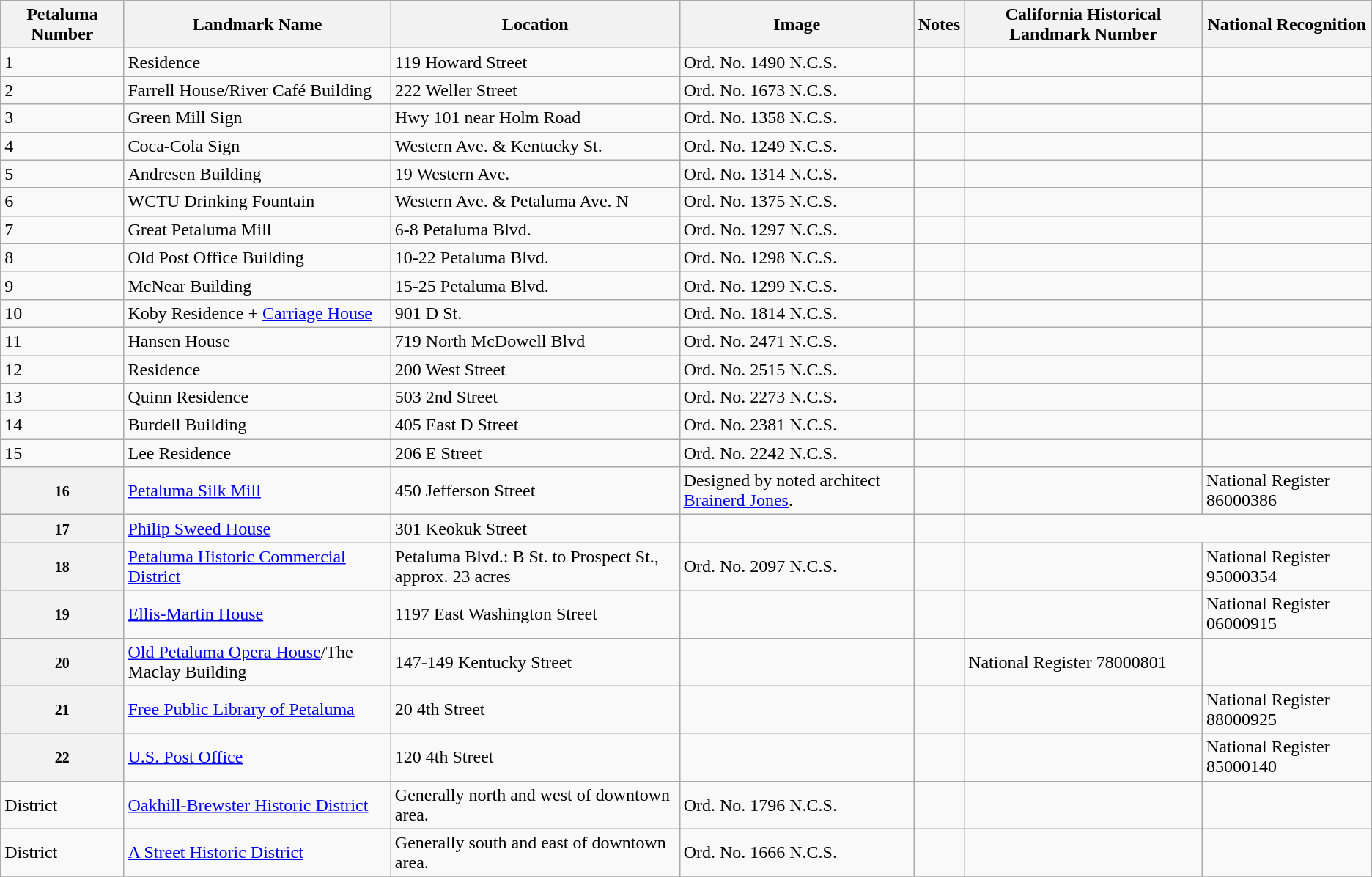<table class="wikitable sortable">
<tr>
<th>Petaluma Number</th>
<th>Landmark Name</th>
<th>Location</th>
<th>Image</th>
<th>Notes</th>
<th>California Historical Landmark Number</th>
<th>National Recognition</th>
</tr>
<tr>
<td>1</td>
<td>Residence</td>
<td>119 Howard Street<br><small></small></td>
<td>Ord. No. 1490 N.C.S.</td>
<td></td>
<td></td>
<td></td>
</tr>
<tr>
<td>2</td>
<td>Farrell House/River Café Building</td>
<td>222 Weller Street<br><small></small></td>
<td>Ord. No. 1673 N.C.S.</td>
<td></td>
<td></td>
<td></td>
</tr>
<tr>
<td>3</td>
<td>Green Mill Sign</td>
<td>Hwy 101 near Holm Road<br><small></small></td>
<td>Ord. No. 1358 N.C.S.</td>
<td></td>
<td></td>
<td></td>
</tr>
<tr>
<td>4</td>
<td>Coca-Cola Sign</td>
<td>Western Ave. & Kentucky St.<br><small></small></td>
<td>Ord. No. 1249 N.C.S.</td>
<td></td>
<td></td>
<td></td>
</tr>
<tr>
<td>5</td>
<td>Andresen Building</td>
<td>19 Western Ave.<br><small></small></td>
<td>Ord. No. 1314 N.C.S.</td>
<td></td>
<td></td>
<td></td>
</tr>
<tr>
<td>6</td>
<td>WCTU Drinking Fountain</td>
<td>Western Ave. & Petaluma Ave. N<br><small></small></td>
<td>Ord. No. 1375 N.C.S.</td>
<td></td>
<td></td>
<td></td>
</tr>
<tr>
<td>7</td>
<td>Great Petaluma Mill</td>
<td>6-8 Petaluma Blvd.<br><small></small></td>
<td>Ord. No. 1297 N.C.S.</td>
<td></td>
<td></td>
<td></td>
</tr>
<tr>
<td>8</td>
<td>Old Post Office Building</td>
<td>10-22 Petaluma Blvd.<br><small></small></td>
<td>Ord. No. 1298 N.C.S.</td>
<td></td>
<td></td>
<td></td>
</tr>
<tr>
<td>9</td>
<td>McNear Building</td>
<td>15-25 Petaluma Blvd.<br><small></small></td>
<td>Ord. No. 1299 N.C.S.</td>
<td></td>
<td></td>
<td></td>
</tr>
<tr>
<td>10</td>
<td>Koby Residence + <a href='#'>Carriage House</a></td>
<td>901 D St.<br><small></small></td>
<td>Ord. No. 1814 N.C.S.</td>
<td></td>
<td></td>
<td></td>
</tr>
<tr>
<td>11</td>
<td>Hansen House</td>
<td>719 North McDowell Blvd<br><small></small></td>
<td>Ord. No. 2471 N.C.S.</td>
<td></td>
<td></td>
<td></td>
</tr>
<tr>
<td>12</td>
<td>Residence</td>
<td>200 West Street<br><small></small></td>
<td>Ord. No. 2515 N.C.S.</td>
<td></td>
<td></td>
<td></td>
</tr>
<tr>
<td>13</td>
<td>Quinn Residence</td>
<td>503 2nd Street<br><small></small></td>
<td>Ord. No. 2273 N.C.S.</td>
<td></td>
<td></td>
<td></td>
</tr>
<tr>
<td>14</td>
<td>Burdell Building</td>
<td>405 East D Street<br><small></small></td>
<td>Ord. No. 2381 N.C.S.</td>
<td></td>
<td></td>
<td></td>
</tr>
<tr>
<td>15</td>
<td>Lee Residence</td>
<td>206 E Street<br><small></small></td>
<td>Ord. No. 2242 N.C.S.</td>
<td></td>
<td></td>
<td></td>
</tr>
<tr>
<th><small>16</small></th>
<td><a href='#'>Petaluma Silk Mill</a></td>
<td>450 Jefferson Street<br><small></small></td>
<td>Designed by noted architect <a href='#'>Brainerd Jones</a>.</td>
<td></td>
<td></td>
<td>National Register 86000386</td>
</tr>
<tr>
<th><small>17</small></th>
<td><a href='#'>Philip Sweed House</a></td>
<td>301 Keokuk Street<br><small></small></td>
<td></td>
<td></td>
</tr>
<tr>
<th><small>18</small></th>
<td><a href='#'>Petaluma Historic Commercial District</a></td>
<td>Petaluma Blvd.:  B St. to Prospect St., approx. 23 acres<br><small></small></td>
<td>Ord. No. 2097 N.C.S.</td>
<td></td>
<td></td>
<td>National Register 95000354</td>
</tr>
<tr>
<th><small>19</small></th>
<td><a href='#'>Ellis-Martin House</a></td>
<td>1197 East Washington Street<br><small></small></td>
<td></td>
<td></td>
<td></td>
<td>National Register 06000915</td>
</tr>
<tr>
<th><small>20</small></th>
<td><a href='#'>Old Petaluma Opera House</a>/The Maclay Building</td>
<td>147-149 Kentucky Street<br><small></small></td>
<td></td>
<td></td>
<td>National Register 78000801</td>
</tr>
<tr>
<th><small>21</small></th>
<td><a href='#'>Free Public Library of Petaluma</a></td>
<td>20 4th Street<br><small></small></td>
<td></td>
<td></td>
<td></td>
<td>National Register 88000925</td>
</tr>
<tr>
<th><small>22</small></th>
<td><a href='#'>U.S. Post Office</a></td>
<td>120 4th Street<br><small></small></td>
<td></td>
<td></td>
<td></td>
<td>National Register 85000140</td>
</tr>
<tr>
<td>District</td>
<td><a href='#'>Oakhill-Brewster Historic District</a></td>
<td>Generally north and west of downtown area.<br><small></small></td>
<td>Ord. No. 1796 N.C.S.</td>
<td></td>
<td></td>
<td></td>
</tr>
<tr>
<td>District</td>
<td><a href='#'>A Street Historic District</a></td>
<td>Generally south and east of downtown area.<br><small></small></td>
<td>Ord. No. 1666 N.C.S.</td>
<td></td>
<td></td>
<td></td>
</tr>
<tr>
</tr>
</table>
